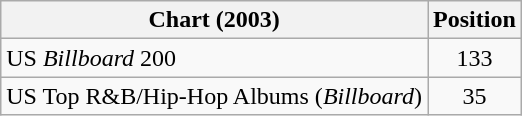<table class="wikitable sortable">
<tr>
<th>Chart (2003)</th>
<th>Position</th>
</tr>
<tr>
<td>US <em>Billboard</em> 200</td>
<td style="text-align:center;">133</td>
</tr>
<tr>
<td>US Top R&B/Hip-Hop Albums (<em>Billboard</em>)</td>
<td style="text-align:center;">35</td>
</tr>
</table>
